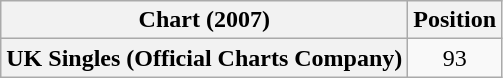<table class="wikitable plainrowheaders" style="text-align:center">
<tr>
<th scope="col">Chart (2007)</th>
<th scope="col">Position</th>
</tr>
<tr>
<th scope="row">UK Singles (Official Charts Company)</th>
<td>93</td>
</tr>
</table>
